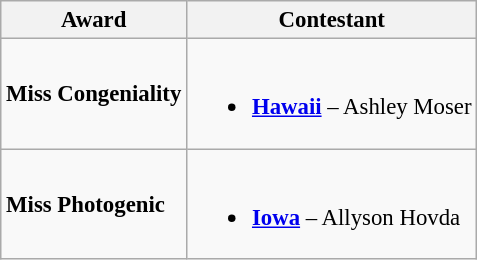<table class="wikitable sortable" style="font-size:95%;">
<tr>
<th>Award</th>
<th>Contestant</th>
</tr>
<tr>
<td><strong>Miss Congeniality</strong></td>
<td><br><ul><li> <strong><a href='#'>Hawaii</a></strong> – Ashley Moser</li></ul></td>
</tr>
<tr>
<td><strong>Miss Photogenic</strong></td>
<td><br><ul><li> <strong><a href='#'>Iowa</a></strong> – Allyson Hovda</li></ul></td>
</tr>
</table>
